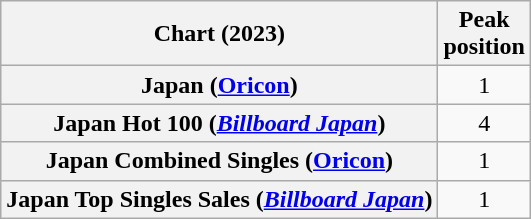<table class="wikitable sortable plainrowheaders" style="text-align:center">
<tr>
<th scope="col">Chart (2023)</th>
<th scope="col">Peak<br>position</th>
</tr>
<tr>
<th scope="row">Japan (<a href='#'>Oricon</a>)</th>
<td>1</td>
</tr>
<tr>
<th scope="row">Japan Hot 100 (<em><a href='#'>Billboard Japan</a></em>)</th>
<td>4</td>
</tr>
<tr>
<th scope="row">Japan Combined Singles (<a href='#'>Oricon</a>)</th>
<td>1</td>
</tr>
<tr>
<th scope="row">Japan Top Singles Sales (<em><a href='#'>Billboard Japan</a></em>)</th>
<td>1</td>
</tr>
</table>
